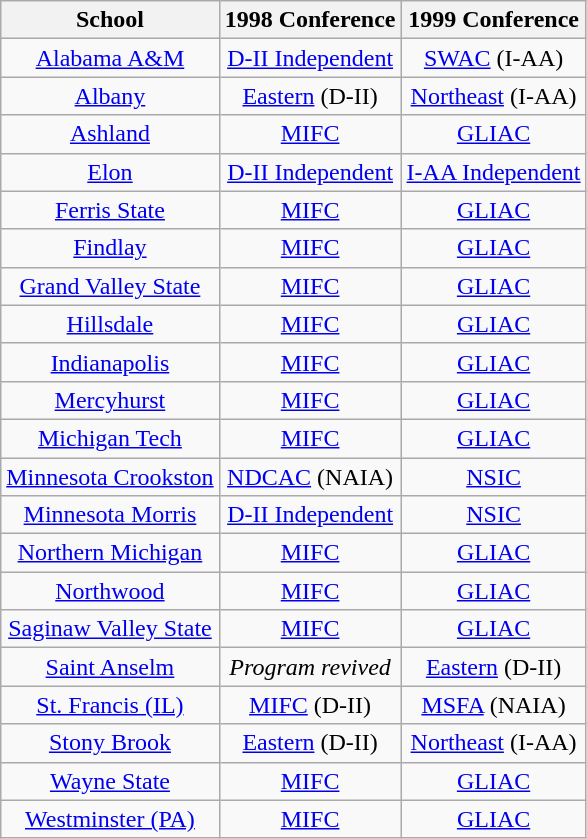<table class="wikitable sortable">
<tr>
<th>School</th>
<th>1998 Conference</th>
<th>1999 Conference</th>
</tr>
<tr style="text-align:center;">
<td><a href='#'>Alabama A&M</a></td>
<td><a href='#'>D-II Independent</a></td>
<td><a href='#'>SWAC</a> (I-AA)</td>
</tr>
<tr style="text-align:center;">
<td><a href='#'>Albany</a></td>
<td><a href='#'>Eastern</a> (D-II)</td>
<td><a href='#'>Northeast</a> (I-AA)</td>
</tr>
<tr style="text-align:center;">
<td><a href='#'>Ashland</a></td>
<td><a href='#'>MIFC</a></td>
<td><a href='#'>GLIAC</a></td>
</tr>
<tr style="text-align:center;">
<td><a href='#'>Elon</a></td>
<td><a href='#'>D-II Independent</a></td>
<td><a href='#'>I-AA Independent</a></td>
</tr>
<tr style="text-align:center;">
<td><a href='#'>Ferris State</a></td>
<td><a href='#'>MIFC</a></td>
<td><a href='#'>GLIAC</a></td>
</tr>
<tr style="text-align:center;">
<td><a href='#'>Findlay</a></td>
<td><a href='#'>MIFC</a></td>
<td><a href='#'>GLIAC</a></td>
</tr>
<tr style="text-align:center;">
<td><a href='#'>Grand Valley State</a></td>
<td><a href='#'>MIFC</a></td>
<td><a href='#'>GLIAC</a></td>
</tr>
<tr style="text-align:center;">
<td><a href='#'>Hillsdale</a></td>
<td><a href='#'>MIFC</a></td>
<td><a href='#'>GLIAC</a></td>
</tr>
<tr style="text-align:center;">
<td><a href='#'>Indianapolis</a></td>
<td><a href='#'>MIFC</a></td>
<td><a href='#'>GLIAC</a></td>
</tr>
<tr style="text-align:center;">
<td><a href='#'>Mercyhurst</a></td>
<td><a href='#'>MIFC</a></td>
<td><a href='#'>GLIAC</a></td>
</tr>
<tr style="text-align:center;">
<td><a href='#'>Michigan Tech</a></td>
<td><a href='#'>MIFC</a></td>
<td><a href='#'>GLIAC</a></td>
</tr>
<tr style="text-align:center;">
<td><a href='#'>Minnesota Crookston</a></td>
<td><a href='#'>NDCAC</a> (NAIA)</td>
<td><a href='#'>NSIC</a></td>
</tr>
<tr style="text-align:center;">
<td><a href='#'>Minnesota Morris</a></td>
<td><a href='#'>D-II Independent</a></td>
<td><a href='#'>NSIC</a></td>
</tr>
<tr style="text-align:center;">
<td><a href='#'>Northern Michigan</a></td>
<td><a href='#'>MIFC</a></td>
<td><a href='#'>GLIAC</a></td>
</tr>
<tr style="text-align:center;">
<td><a href='#'>Northwood</a></td>
<td><a href='#'>MIFC</a></td>
<td><a href='#'>GLIAC</a></td>
</tr>
<tr style="text-align:center;">
<td><a href='#'>Saginaw Valley State</a></td>
<td><a href='#'>MIFC</a></td>
<td><a href='#'>GLIAC</a></td>
</tr>
<tr style="text-align:center;">
<td><a href='#'>Saint Anselm</a></td>
<td><em>Program revived</em></td>
<td><a href='#'>Eastern</a> (D-II)</td>
</tr>
<tr style="text-align:center;">
<td><a href='#'>St. Francis (IL)</a></td>
<td><a href='#'>MIFC</a> (D-II)</td>
<td><a href='#'>MSFA</a> (NAIA)</td>
</tr>
<tr style="text-align:center;">
<td><a href='#'>Stony Brook</a></td>
<td><a href='#'>Eastern</a> (D-II)</td>
<td><a href='#'>Northeast</a> (I-AA)</td>
</tr>
<tr style="text-align:center;">
<td><a href='#'>Wayne State</a></td>
<td><a href='#'>MIFC</a></td>
<td><a href='#'>GLIAC</a></td>
</tr>
<tr style="text-align:center;">
<td><a href='#'>Westminster (PA)</a></td>
<td><a href='#'>MIFC</a></td>
<td><a href='#'>GLIAC</a></td>
</tr>
</table>
